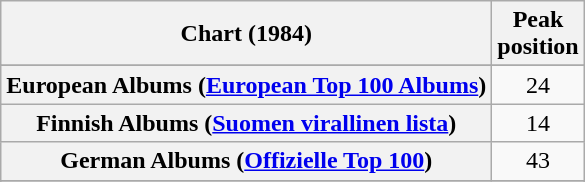<table class="wikitable plainrowheaders sortable">
<tr>
<th>Chart (1984)</th>
<th>Peak<br>position</th>
</tr>
<tr>
</tr>
<tr>
</tr>
<tr>
<th scope="row">European Albums (<a href='#'>European Top 100 Albums</a>)</th>
<td align="center">24</td>
</tr>
<tr>
<th scope="row">Finnish Albums (<a href='#'>Suomen virallinen lista</a>)</th>
<td align="center">14</td>
</tr>
<tr>
<th scope="row">German Albums (<a href='#'>Offizielle Top 100</a>)</th>
<td align="center">43</td>
</tr>
<tr>
</tr>
<tr>
</tr>
<tr>
</tr>
</table>
